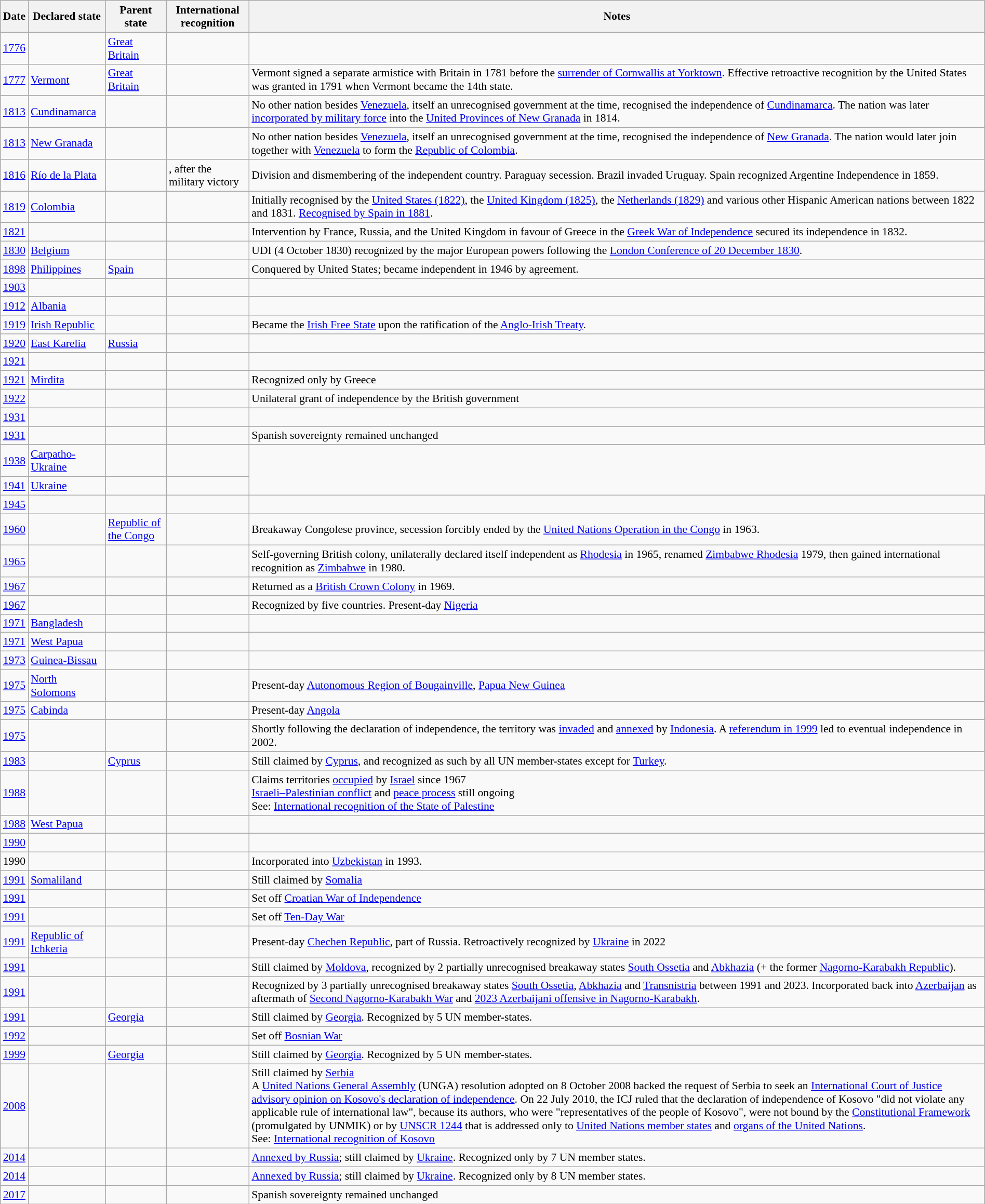<table class="wikitable sortable" style="margin-left: auto; margin-right: auto; border: none; font-size: 90%">
<tr>
<th>Date</th>
<th>Declared state</th>
<th>Parent state</th>
<th>International recognition</th>
<th>Notes</th>
</tr>
<tr>
<td><a href='#'>1776</a></td>
<td></td>
<td> <a href='#'>Great Britain</a></td>
<td></td>
<td></td>
</tr>
<tr>
<td><a href='#'>1777</a></td>
<td> <a href='#'>Vermont</a></td>
<td> <a href='#'>Great Britain</a></td>
<td></td>
<td>Vermont signed a separate armistice with Britain in 1781 before the <a href='#'>surrender of Cornwallis at Yorktown</a>. Effective retroactive recognition by the United States was granted in 1791 when Vermont became the 14th state.</td>
</tr>
<tr>
<td><a href='#'>1813</a></td>
<td> <a href='#'>Cundinamarca</a></td>
<td></td>
<td></td>
<td>No other nation besides <a href='#'>Venezuela</a>, itself an unrecognised government at the time, recognised the independence of <a href='#'>Cundinamarca</a>. The nation was later <a href='#'>incorporated by military force</a> into the <a href='#'>United Provinces of New Granada</a> in 1814.</td>
</tr>
<tr>
<td><a href='#'>1813</a></td>
<td> <a href='#'>New Granada</a></td>
<td></td>
<td></td>
<td>No other nation besides <a href='#'>Venezuela</a>, itself an unrecognised government at the time, recognised the independence of <a href='#'>New Granada</a>. The nation would later join together with <a href='#'>Venezuela</a> to form the <a href='#'>Republic of Colombia</a>.</td>
</tr>
<tr>
<td><a href='#'>1816</a></td>
<td> <a href='#'>Río de la Plata</a></td>
<td></td>
<td>, after the military victory</td>
<td>Division and dismembering of the independent country. Paraguay secession. Brazil invaded Uruguay. Spain recognized Argentine Independence in 1859.</td>
</tr>
<tr>
<td><a href='#'>1819</a></td>
<td> <a href='#'>Colombia</a></td>
<td></td>
<td></td>
<td>Initially recognised by the <a href='#'>United States (1822)</a>, the <a href='#'>United Kingdom (1825)</a>, the <a href='#'>Netherlands (1829)</a> and various other Hispanic American nations between 1822 and 1831. <a href='#'>Recognised by Spain in 1881</a>.</td>
</tr>
<tr>
<td><a href='#'>1821</a></td>
<td></td>
<td></td>
<td></td>
<td>Intervention by France, Russia, and the United Kingdom in favour of Greece in the <a href='#'>Greek War of Independence</a> secured its independence in 1832.</td>
</tr>
<tr>
<td><a href='#'>1830</a></td>
<td> <a href='#'>Belgium</a></td>
<td></td>
<td></td>
<td>UDI (4 October 1830) recognized by the major European powers following the <a href='#'>London Conference of 20 December 1830</a>.</td>
</tr>
<tr>
<td><a href='#'>1898</a></td>
<td> <a href='#'>Philippines</a></td>
<td> <a href='#'>Spain</a></td>
<td></td>
<td>Conquered by United States; became independent in 1946 by agreement.</td>
</tr>
<tr>
<td><a href='#'>1903</a></td>
<td></td>
<td></td>
<td></td>
<td></td>
</tr>
<tr>
<td><a href='#'>1912</a></td>
<td> <a href='#'>Albania</a></td>
<td></td>
<td></td>
<td></td>
</tr>
<tr>
<td><a href='#'>1919</a></td>
<td> <a href='#'>Irish Republic</a></td>
<td></td>
<td></td>
<td>Became the <a href='#'>Irish Free State</a> upon the ratification of the <a href='#'>Anglo-Irish Treaty</a>.</td>
</tr>
<tr>
<td><a href='#'>1920</a></td>
<td> <a href='#'>East Karelia</a></td>
<td> <a href='#'>Russia</a></td>
<td></td>
<td></td>
</tr>
<tr>
<td><a href='#'>1921</a></td>
<td></td>
<td></td>
<td></td>
<td></td>
</tr>
<tr>
<td><a href='#'>1921</a></td>
<td> <a href='#'>Mirdita</a></td>
<td></td>
<td></td>
<td>Recognized only by Greece</td>
</tr>
<tr>
<td><a href='#'>1922</a></td>
<td></td>
<td></td>
<td></td>
<td>Unilateral grant of independence by the British government</td>
</tr>
<tr>
<td><a href='#'>1931</a></td>
<td></td>
<td></td>
<td></td>
<td></td>
</tr>
<tr>
<td><a href='#'>1931</a></td>
<td></td>
<td></td>
<td></td>
<td>Spanish sovereignty remained unchanged</td>
</tr>
<tr>
<td><a href='#'>1938</a></td>
<td> <a href='#'>Carpatho-Ukraine</a></td>
<td></td>
<td></td>
</tr>
<tr>
<td><a href='#'>1941</a></td>
<td> <a href='#'>Ukraine</a></td>
<td></td>
<td></td>
</tr>
<tr>
<td><a href='#'>1945</a></td>
<td></td>
<td></td>
<td></td>
<td></td>
</tr>
<tr>
<td><a href='#'>1960</a></td>
<td></td>
<td> <a href='#'>Republic of the Congo</a></td>
<td></td>
<td>Breakaway Congolese province, secession forcibly ended by the <a href='#'>United Nations Operation in the Congo</a> in 1963.</td>
</tr>
<tr>
<td><a href='#'>1965</a></td>
<td></td>
<td></td>
<td></td>
<td>Self-governing British colony, unilaterally declared itself independent as <a href='#'>Rhodesia</a> in 1965, renamed <a href='#'>Zimbabwe Rhodesia</a> 1979, then gained international recognition as <a href='#'>Zimbabwe</a> in 1980.</td>
</tr>
<tr>
<td><a href='#'>1967</a></td>
<td></td>
<td></td>
<td></td>
<td>Returned as a <a href='#'>British Crown Colony</a> in 1969.</td>
</tr>
<tr>
<td><a href='#'>1967</a></td>
<td></td>
<td></td>
<td></td>
<td>Recognized by five countries. Present-day <a href='#'>Nigeria</a></td>
</tr>
<tr>
<td><a href='#'>1971</a></td>
<td> <a href='#'>Bangladesh</a></td>
<td></td>
<td></td>
<td></td>
</tr>
<tr>
<td><a href='#'>1971</a></td>
<td> <a href='#'>West Papua</a></td>
<td></td>
<td></td>
<td></td>
</tr>
<tr>
<td><a href='#'>1973</a></td>
<td> <a href='#'>Guinea-Bissau</a></td>
<td></td>
<td></td>
<td></td>
</tr>
<tr>
<td><a href='#'>1975</a></td>
<td> <a href='#'>North Solomons</a></td>
<td></td>
<td></td>
<td>Present-day <a href='#'>Autonomous Region of Bougainville</a>, <a href='#'>Papua New Guinea</a></td>
</tr>
<tr>
<td><a href='#'>1975</a></td>
<td> <a href='#'>Cabinda</a></td>
<td></td>
<td></td>
<td>Present-day <a href='#'>Angola</a></td>
</tr>
<tr>
<td><a href='#'>1975</a></td>
<td></td>
<td></td>
<td></td>
<td>Shortly following the declaration of independence, the territory was <a href='#'>invaded</a> and <a href='#'>annexed</a> by <a href='#'>Indonesia</a>. A <a href='#'>referendum in 1999</a> led to eventual independence in 2002.</td>
</tr>
<tr>
<td><a href='#'>1983</a></td>
<td></td>
<td> <a href='#'>Cyprus</a></td>
<td></td>
<td>Still claimed by <a href='#'>Cyprus</a>, and recognized as such by all UN member-states except for <a href='#'>Turkey</a>.</td>
</tr>
<tr>
<td><a href='#'>1988</a></td>
<td></td>
<td></td>
<td></td>
<td>Claims territories <a href='#'>occupied</a> by <a href='#'>Israel</a> since 1967<br><a href='#'>Israeli–Palestinian conflict</a> and <a href='#'>peace process</a> still ongoing<br>See: <a href='#'>International recognition of the State of Palestine</a></td>
</tr>
<tr>
<td><a href='#'>1988</a></td>
<td> <a href='#'>West Papua</a></td>
<td></td>
<td></td>
<td></td>
</tr>
<tr>
<td><a href='#'>1990</a></td>
<td></td>
<td></td>
<td></td>
<td></td>
</tr>
<tr>
<td>1990</td>
<td></td>
<td></td>
<td></td>
<td>Incorporated into <a href='#'>Uzbekistan</a> in 1993.</td>
</tr>
<tr>
<td><a href='#'>1991</a></td>
<td> <a href='#'>Somaliland</a></td>
<td></td>
<td></td>
<td>Still claimed by <a href='#'>Somalia</a></td>
</tr>
<tr>
<td><a href='#'>1991</a></td>
<td></td>
<td></td>
<td></td>
<td>Set off <a href='#'>Croatian War of Independence</a></td>
</tr>
<tr>
<td><a href='#'>1991</a></td>
<td></td>
<td></td>
<td></td>
<td>Set off <a href='#'>Ten-Day War</a></td>
</tr>
<tr>
<td><a href='#'>1991</a></td>
<td> <a href='#'>Republic of Ichkeria</a></td>
<td></td>
<td></td>
<td>Present-day <a href='#'>Chechen Republic</a>, part of Russia. Retroactively recognized by <a href='#'>Ukraine</a> in 2022</td>
</tr>
<tr>
<td><a href='#'>1991</a></td>
<td></td>
<td></td>
<td></td>
<td>Still claimed by <a href='#'>Moldova</a>, recognized by 2 partially unrecognised breakaway states <a href='#'>South Ossetia</a> and <a href='#'>Abkhazia</a> (+ the former <a href='#'>Nagorno-Karabakh Republic</a>).</td>
</tr>
<tr>
<td><a href='#'>1991</a></td>
<td></td>
<td></td>
<td></td>
<td>Recognized by 3 partially unrecognised breakaway states <a href='#'>South Ossetia</a>, <a href='#'>Abkhazia</a> and <a href='#'>Transnistria</a> between 1991 and 2023. Incorporated back into <a href='#'>Azerbaijan</a> as aftermath of <a href='#'>Second Nagorno-Karabakh War</a> and <a href='#'>2023 Azerbaijani offensive in Nagorno-Karabakh</a>.</td>
</tr>
<tr>
<td><a href='#'>1991</a></td>
<td></td>
<td> <a href='#'>Georgia</a></td>
<td></td>
<td>Still claimed by <a href='#'>Georgia</a>. Recognized by 5 UN member-states.</td>
</tr>
<tr>
<td><a href='#'>1992</a></td>
<td></td>
<td></td>
<td></td>
<td>Set off <a href='#'>Bosnian War</a></td>
</tr>
<tr>
<td><a href='#'>1999</a></td>
<td></td>
<td> <a href='#'>Georgia</a></td>
<td></td>
<td>Still claimed by <a href='#'>Georgia</a>. Recognized by 5 UN member-states.</td>
</tr>
<tr>
<td><a href='#'>2008</a></td>
<td></td>
<td></td>
<td></td>
<td>Still claimed by <a href='#'>Serbia</a><br>A <a href='#'>United Nations General Assembly</a> (UNGA) resolution adopted on 8 October 2008 backed the request of Serbia to seek an <a href='#'>International Court of Justice</a> <a href='#'>advisory opinion on Kosovo's declaration of independence</a>. On 22 July 2010, the ICJ ruled that the declaration of independence of Kosovo "did not violate any applicable rule of international law", because its authors, who were "representatives of the people of Kosovo", were not bound by the <a href='#'>Constitutional Framework</a> (promulgated by UNMIK) or by <a href='#'>UNSCR 1244</a> that is addressed only to <a href='#'>United Nations member states</a> and <a href='#'>organs of the United Nations</a>.<br>See: <a href='#'>International recognition of Kosovo</a></td>
</tr>
<tr>
<td><a href='#'>2014</a></td>
<td></td>
<td></td>
<td></td>
<td><a href='#'>Annexed by Russia</a>; still claimed by <a href='#'>Ukraine</a>. Recognized only by 7 UN member states.</td>
</tr>
<tr>
<td><a href='#'>2014</a></td>
<td><br></td>
<td></td>
<td></td>
<td><a href='#'>Annexed by Russia</a>; still claimed by <a href='#'>Ukraine</a>. Recognized only by 8 UN member states.</td>
</tr>
<tr>
<td><a href='#'>2017</a></td>
<td></td>
<td></td>
<td></td>
<td>Spanish sovereignty remained unchanged</td>
</tr>
<tr>
</tr>
</table>
